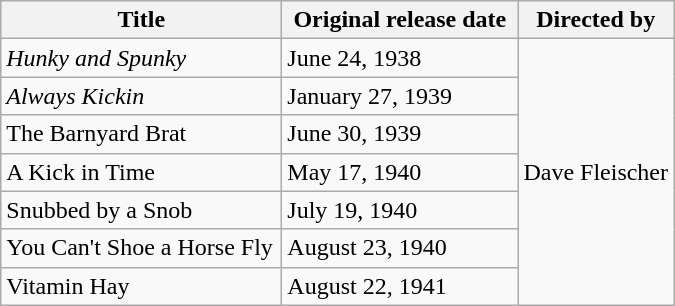<table class="wikitable shortable">
<tr>
<th width=180>Title</th>
<th width=150>Original release date</th>
<th>Directed by</th>
</tr>
<tr>
<td><em>Hunky and Spunky</em></td>
<td>June 24, 1938</td>
<td rowspan="7">Dave Fleischer</td>
</tr>
<tr>
<td><em>Always Kickin<strong></td>
<td>January 27, 1939</td>
</tr>
<tr>
<td></em>The Barnyard Brat<em></td>
<td>June 30, 1939</td>
</tr>
<tr>
<td></em>A Kick in Time<em></td>
<td>May 17, 1940</td>
</tr>
<tr>
<td></em>Snubbed by a Snob<em></td>
<td>July 19, 1940</td>
</tr>
<tr>
<td></em>You Can't Shoe a Horse Fly<em></td>
<td>August 23, 1940</td>
</tr>
<tr>
<td></em>Vitamin Hay<em></td>
<td>August 22, 1941</td>
</tr>
</table>
